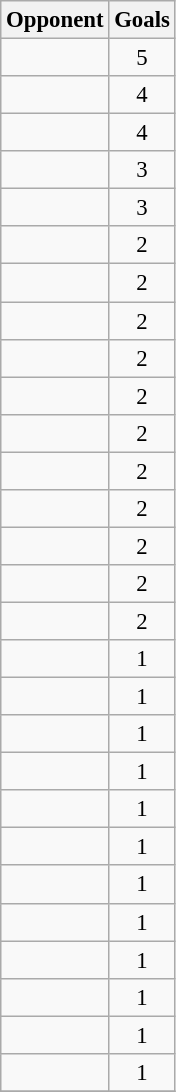<table class="wikitable plainrowheaders sortable" style="text-align:center; font-size:95%;">
<tr>
<th scope="col">Opponent</th>
<th scope="col">Goals</th>
</tr>
<tr>
<td align="left"></td>
<td>5</td>
</tr>
<tr>
<td align="left"></td>
<td>4</td>
</tr>
<tr>
<td align="left"></td>
<td>4</td>
</tr>
<tr>
<td align="left"></td>
<td>3</td>
</tr>
<tr>
<td align="left"></td>
<td>3</td>
</tr>
<tr>
<td align="left"></td>
<td>2</td>
</tr>
<tr>
<td align="left"></td>
<td>2</td>
</tr>
<tr>
<td align="left"></td>
<td>2</td>
</tr>
<tr>
<td align="left"></td>
<td>2</td>
</tr>
<tr>
<td align="left"></td>
<td>2</td>
</tr>
<tr>
<td align="left"></td>
<td>2</td>
</tr>
<tr>
<td align="left"></td>
<td>2</td>
</tr>
<tr>
<td align="left"></td>
<td>2</td>
</tr>
<tr>
<td align="left"></td>
<td>2</td>
</tr>
<tr>
<td align="left"></td>
<td>2</td>
</tr>
<tr>
<td align="left"></td>
<td>2</td>
</tr>
<tr>
<td align="left"></td>
<td>1</td>
</tr>
<tr>
<td align="left"></td>
<td>1</td>
</tr>
<tr>
<td align="left"></td>
<td>1</td>
</tr>
<tr>
<td align="left"></td>
<td>1</td>
</tr>
<tr>
<td align="left"></td>
<td>1</td>
</tr>
<tr>
<td align="left"></td>
<td>1</td>
</tr>
<tr>
<td align="left"></td>
<td>1</td>
</tr>
<tr>
<td align="left"></td>
<td>1</td>
</tr>
<tr>
<td align="left"></td>
<td>1</td>
</tr>
<tr>
<td align="left"></td>
<td>1</td>
</tr>
<tr>
<td align="left"></td>
<td>1</td>
</tr>
<tr>
<td align="left"></td>
<td>1</td>
</tr>
<tr>
</tr>
</table>
